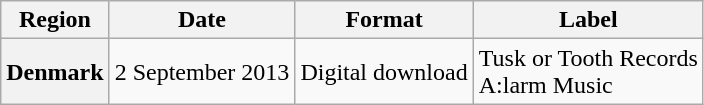<table class="wikitable plainrowheaders unsortable">
<tr>
<th>Region</th>
<th>Date</th>
<th>Format</th>
<th>Label</th>
</tr>
<tr>
<th scope="row">Denmark</th>
<td>2 September 2013</td>
<td>Digital download</td>
<td>Tusk or Tooth Records<br>A:larm Music</td>
</tr>
</table>
